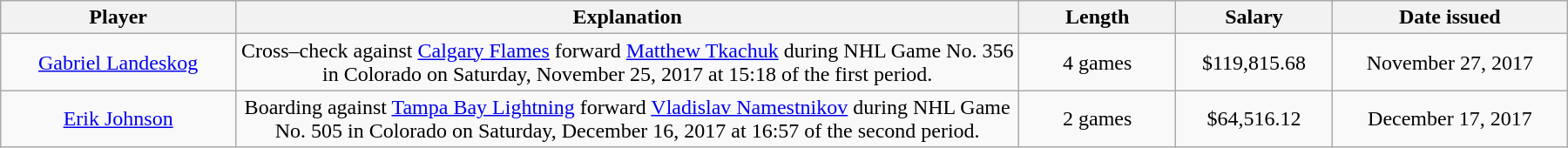<table class="wikitable" style="width:75em; text-align:center;">
<tr>
<th style="width:15%;">Player</th>
<th style="width:50%;">Explanation</th>
<th style="width:10%;">Length</th>
<th style="width:10%;">Salary</th>
<th style="width:15%;">Date issued</th>
</tr>
<tr>
<td><a href='#'>Gabriel Landeskog</a></td>
<td>Cross–check against <a href='#'>Calgary Flames</a> forward <a href='#'>Matthew Tkachuk</a> during NHL Game No. 356 in Colorado on Saturday, November 25, 2017 at 15:18 of the first period.</td>
<td>4 games</td>
<td>$119,815.68</td>
<td>November 27, 2017</td>
</tr>
<tr>
<td><a href='#'>Erik Johnson</a></td>
<td>Boarding against <a href='#'>Tampa Bay Lightning</a> forward <a href='#'>Vladislav Namestnikov</a> during NHL Game No. 505 in Colorado on Saturday, December 16, 2017 at 16:57 of the second period.</td>
<td>2 games</td>
<td>$64,516.12</td>
<td>December 17, 2017</td>
</tr>
</table>
